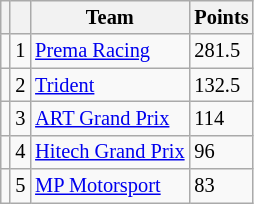<table class="wikitable" style="font-size: 85%;">
<tr>
<th></th>
<th></th>
<th>Team</th>
<th>Points</th>
</tr>
<tr>
<td align="left"></td>
<td align="center">1</td>
<td> <a href='#'>Prema Racing</a></td>
<td>281.5</td>
</tr>
<tr>
<td align="left"></td>
<td align="center">2</td>
<td> <a href='#'>Trident</a></td>
<td>132.5</td>
</tr>
<tr>
<td align="left"></td>
<td align="center">3</td>
<td> <a href='#'>ART Grand Prix</a></td>
<td>114</td>
</tr>
<tr>
<td align="left"></td>
<td align="center">4</td>
<td> <a href='#'>Hitech Grand Prix</a></td>
<td>96</td>
</tr>
<tr>
<td align="left"></td>
<td align="center">5</td>
<td> <a href='#'>MP Motorsport</a></td>
<td>83</td>
</tr>
</table>
